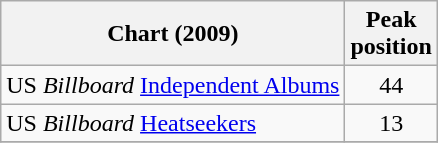<table class="wikitable">
<tr>
<th>Chart (2009)</th>
<th>Peak<br>position</th>
</tr>
<tr>
<td>US <em>Billboard</em> <a href='#'>Independent Albums</a></td>
<td align="center">44</td>
</tr>
<tr>
<td>US <em>Billboard</em> <a href='#'>Heatseekers</a></td>
<td align="center">13</td>
</tr>
<tr>
</tr>
</table>
